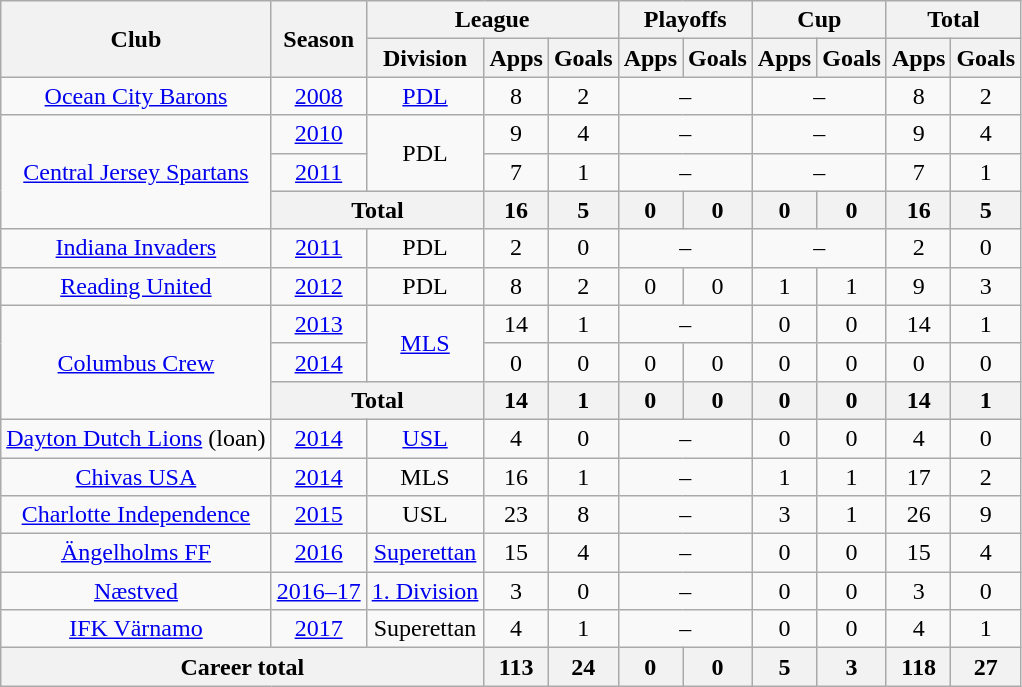<table class="wikitable" style="text-align: center;">
<tr>
<th rowspan=2>Club</th>
<th rowspan=2>Season</th>
<th colspan=3>League</th>
<th colspan=2>Playoffs</th>
<th colspan=2>Cup</th>
<th colspan=2>Total</th>
</tr>
<tr>
<th>Division</th>
<th>Apps</th>
<th>Goals</th>
<th>Apps</th>
<th>Goals</th>
<th>Apps</th>
<th>Goals</th>
<th>Apps</th>
<th>Goals</th>
</tr>
<tr>
<td><a href='#'>Ocean City Barons</a></td>
<td><a href='#'>2008</a></td>
<td><a href='#'>PDL</a></td>
<td>8</td>
<td>2</td>
<td colspan=2>–</td>
<td colspan=2>–</td>
<td>8</td>
<td>2</td>
</tr>
<tr>
<td rowspan=3><a href='#'>Central Jersey Spartans</a></td>
<td><a href='#'>2010</a></td>
<td rowspan=2>PDL</td>
<td>9</td>
<td>4</td>
<td colspan=2>–</td>
<td colspan=2>–</td>
<td>9</td>
<td>4</td>
</tr>
<tr>
<td><a href='#'>2011</a></td>
<td>7</td>
<td>1</td>
<td colspan=2>–</td>
<td colspan=2>–</td>
<td>7</td>
<td>1</td>
</tr>
<tr>
<th colspan=2>Total</th>
<th>16</th>
<th>5</th>
<th>0</th>
<th>0</th>
<th>0</th>
<th>0</th>
<th>16</th>
<th>5</th>
</tr>
<tr>
<td><a href='#'>Indiana Invaders</a></td>
<td><a href='#'>2011</a></td>
<td>PDL</td>
<td>2</td>
<td>0</td>
<td colspan=2>–</td>
<td colspan=2>–</td>
<td>2</td>
<td>0</td>
</tr>
<tr>
<td><a href='#'>Reading United</a></td>
<td><a href='#'>2012</a></td>
<td>PDL</td>
<td>8</td>
<td>2</td>
<td>0</td>
<td>0</td>
<td>1</td>
<td>1</td>
<td>9</td>
<td>3</td>
</tr>
<tr>
<td rowspan=3><a href='#'>Columbus Crew</a></td>
<td><a href='#'>2013</a></td>
<td rowspan=2><a href='#'>MLS</a></td>
<td>14</td>
<td>1</td>
<td colspan=2>–</td>
<td>0</td>
<td>0</td>
<td>14</td>
<td>1</td>
</tr>
<tr>
<td><a href='#'>2014</a></td>
<td>0</td>
<td>0</td>
<td>0</td>
<td>0</td>
<td>0</td>
<td>0</td>
<td>0</td>
<td>0</td>
</tr>
<tr>
<th colspan=2>Total</th>
<th>14</th>
<th>1</th>
<th>0</th>
<th>0</th>
<th>0</th>
<th>0</th>
<th>14</th>
<th>1</th>
</tr>
<tr>
<td><a href='#'>Dayton Dutch Lions</a> (loan)</td>
<td><a href='#'>2014</a></td>
<td><a href='#'>USL</a></td>
<td>4</td>
<td>0</td>
<td colspan=2>–</td>
<td>0</td>
<td>0</td>
<td>4</td>
<td>0</td>
</tr>
<tr>
<td><a href='#'>Chivas USA</a></td>
<td><a href='#'>2014</a></td>
<td>MLS</td>
<td>16</td>
<td>1</td>
<td colspan=2>–</td>
<td>1</td>
<td>1</td>
<td>17</td>
<td>2</td>
</tr>
<tr>
<td><a href='#'>Charlotte Independence</a></td>
<td><a href='#'>2015</a></td>
<td>USL</td>
<td>23</td>
<td>8</td>
<td colspan=2>–</td>
<td>3</td>
<td>1</td>
<td>26</td>
<td>9</td>
</tr>
<tr>
<td><a href='#'>Ängelholms FF</a></td>
<td><a href='#'>2016</a></td>
<td><a href='#'>Superettan</a></td>
<td>15</td>
<td>4</td>
<td colspan=2>–</td>
<td>0</td>
<td>0</td>
<td>15</td>
<td>4</td>
</tr>
<tr>
<td><a href='#'>Næstved</a></td>
<td><a href='#'>2016–17</a></td>
<td><a href='#'>1. Division</a></td>
<td>3</td>
<td>0</td>
<td colspan=2>–</td>
<td>0</td>
<td>0</td>
<td>3</td>
<td>0</td>
</tr>
<tr>
<td><a href='#'>IFK Värnamo</a></td>
<td><a href='#'>2017</a></td>
<td>Superettan</td>
<td>4</td>
<td>1</td>
<td colspan=2>–</td>
<td>0</td>
<td>0</td>
<td>4</td>
<td>1</td>
</tr>
<tr>
<th colspan=3>Career total</th>
<th>113</th>
<th>24</th>
<th>0</th>
<th>0</th>
<th>5</th>
<th>3</th>
<th>118</th>
<th>27</th>
</tr>
</table>
